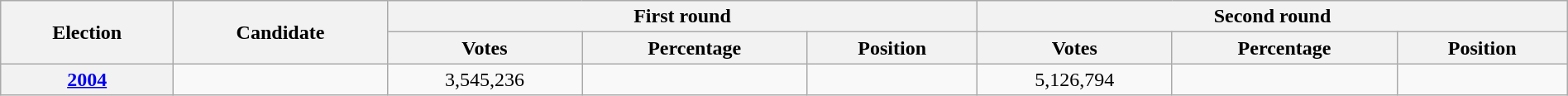<table class=wikitable width=100%>
<tr>
<th rowspan=2>Election</th>
<th rowspan=2>Candidate</th>
<th colspan=3>First round</th>
<th colspan=3>Second round</th>
</tr>
<tr>
<th>Votes</th>
<th>Percentage</th>
<th>Position</th>
<th>Votes</th>
<th>Percentage</th>
<th>Position</th>
</tr>
<tr align=center>
<th><a href='#'>2004</a></th>
<td></td>
<td>3,545,236</td>
<td></td>
<td></td>
<td>5,126,794</td>
<td></td>
<td></td>
</tr>
</table>
